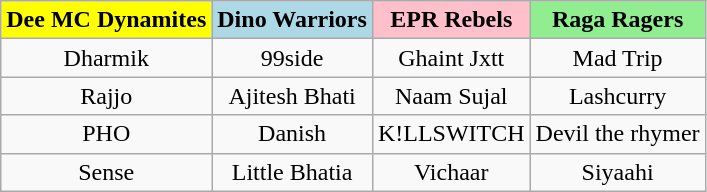<table class="wikitable" style="text-align:center">
<tr>
<td bgcolor="yellow"><strong>Dee MC Dynamites</strong></td>
<td bgcolor="lightblue"><strong>Dino Warriors</strong></td>
<td bgcolor="pink"><strong>EPR Rebels</strong></td>
<td bgcolor="lightgreen"><strong>Raga Ragers</strong></td>
</tr>
<tr>
<td>Dharmik</td>
<td>99side</td>
<td>Ghaint Jxtt</td>
<td>Mad Trip</td>
</tr>
<tr>
<td>Rajjo</td>
<td>Ajitesh Bhati</td>
<td>Naam Sujal</td>
<td>Lashcurry</td>
</tr>
<tr>
<td>PHO</td>
<td>Danish</td>
<td>K!LLSWITCH</td>
<td>Devil the rhymer</td>
</tr>
<tr>
<td>Sense</td>
<td>Little Bhatia</td>
<td>Vichaar</td>
<td>Siyaahi</td>
</tr>
</table>
